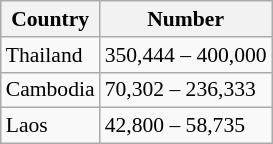<table class="wikitable floatright" style="font-size:90%;">
<tr>
<th>Country</th>
<th>Number</th>
</tr>
<tr>
<td>Thailand</td>
<td>350,444 – 400,000</td>
</tr>
<tr>
<td>Cambodia</td>
<td>70,302 – 236,333</td>
</tr>
<tr>
<td>Laos</td>
<td>42,800 – 58,735</td>
</tr>
</table>
